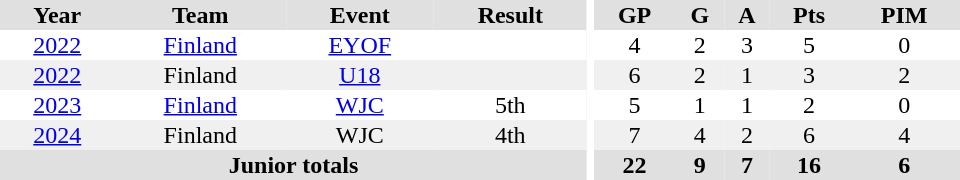<table border="0" cellpadding="1" cellspacing="0" ID="Table3" style="text-align:center; width:40em">
<tr bgcolor="#e0e0e0">
<th>Year</th>
<th>Team</th>
<th>Event</th>
<th>Result</th>
<th rowspan="8" bgcolor="#ffffff"></th>
<th>GP</th>
<th>G</th>
<th>A</th>
<th>Pts</th>
<th>PIM</th>
</tr>
<tr>
<td><a href='#'>2022</a></td>
<td><a href='#'>Finland</a></td>
<td><a href='#'>EYOF</a></td>
<td></td>
<td>4</td>
<td>2</td>
<td>3</td>
<td>5</td>
<td>0</td>
</tr>
<tr bgcolor="#f0f0f0">
<td><a href='#'>2022</a></td>
<td>Finland</td>
<td><a href='#'>U18</a></td>
<td></td>
<td>6</td>
<td>2</td>
<td>1</td>
<td>3</td>
<td>2</td>
</tr>
<tr>
<td><a href='#'>2023</a></td>
<td><a href='#'>Finland</a></td>
<td><a href='#'>WJC</a></td>
<td>5th</td>
<td>5</td>
<td>1</td>
<td>1</td>
<td>2</td>
<td>0</td>
</tr>
<tr bgcolor="#f0f0f0">
<td><a href='#'>2024</a></td>
<td>Finland</td>
<td>WJC</td>
<td>4th</td>
<td>7</td>
<td>4</td>
<td>2</td>
<td>6</td>
<td>4<br></td>
</tr>
<tr bgcolor="#e0e0e0">
<th colspan="4">Junior totals</th>
<th>22</th>
<th>9</th>
<th>7</th>
<th>16</th>
<th>6<br></th>
</tr>
</table>
